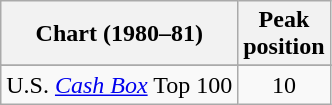<table class="wikitable sortable">
<tr>
<th align="left">Chart (1980–81)</th>
<th align="left">Peak<br>position</th>
</tr>
<tr>
</tr>
<tr>
</tr>
<tr>
</tr>
<tr>
<td align="left">U.S. <em><a href='#'>Cash Box</a></em> Top 100</td>
<td style="text-align:center;">10</td>
</tr>
</table>
